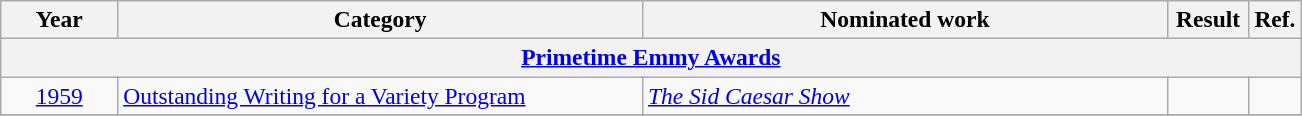<table class="wikitable unsortable plainrowheaders" Style=font-size:98%>
<tr>
<th scope="col" style="width:9%;">Year</th>
<th scope="col" style="width:20em;">Category</th>
<th scope="col" style="width:20em;">Nominated work</th>
<th scope="col" style="width:2em;">Result</th>
<th scope="col" style="width:4%;" class="unsortable">Ref.</th>
</tr>
<tr>
<th colspan=5><a href='#'>Primetime Emmy Awards</a></th>
</tr>
<tr>
<td style="text-align:center;"><a href='#'>1959</a></td>
<td><a href='#'>Outstanding Writing for a Variety Program</a></td>
<td><em><a href='#'>The Sid Caesar Show</a></em></td>
<td></td>
<td></td>
</tr>
<tr>
</tr>
</table>
